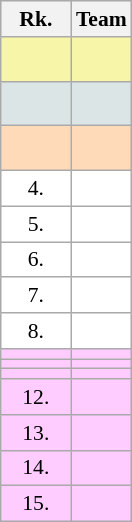<table class="wikitable" style="border:1px solid #AAAAAA;font-size:90%">
<tr bgcolor="#E4E4E4">
<th style="border-bottom:1px solid #AAAAAA" width=40>Rk.</th>
<th style="border-bottom:1px solid #AAAAAA">Team</th>
</tr>
<tr bgcolor="#F7F6A8">
<td align="center" style="height:23px"></td>
<td><strong></strong></td>
</tr>
<tr bgcolor="#DCE5E5">
<td align="center" style="height:23px"></td>
<td></td>
</tr>
<tr bgcolor="#FFDAB9">
<td align="center" style="height:23px"></td>
<td></td>
</tr>
<tr style="background:#ffffff;">
<td align="center">4.</td>
<td></td>
</tr>
<tr style="background:#ffffff;">
<td align="center">5.</td>
<td></td>
</tr>
<tr style="background:#ffffff;">
<td align="center">6.</td>
<td></td>
</tr>
<tr style="background:#ffffff;">
<td align="center">7.</td>
<td></td>
</tr>
<tr style="background:#ffffff;">
<td align="center">8.</td>
<td></td>
</tr>
<tr style="background:#ffccff;">
<td align="center"></td>
<td><strong></strong></td>
</tr>
<tr style="background:#ffccff;">
<td align="center"></td>
<td></td>
</tr>
<tr style="background:#ffccff;">
<td align="center"></td>
<td></td>
</tr>
<tr style="background:#ffccff;">
<td align="center">12.</td>
<td></td>
</tr>
<tr style="background:#ffccff;">
<td align="center">13.</td>
<td></td>
</tr>
<tr style="background:#ffccff;">
<td align="center">14.</td>
<td></td>
</tr>
<tr style="background:#ffccff;">
<td align="center">15.</td>
<td></td>
</tr>
</table>
